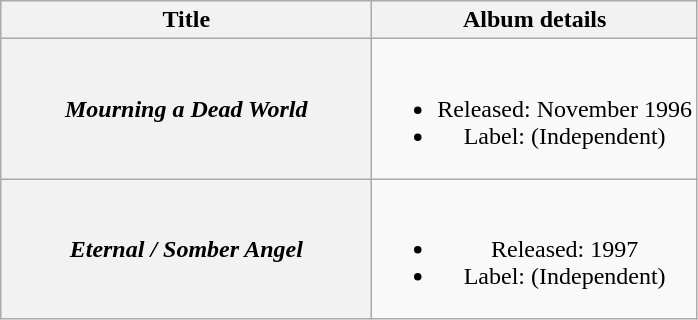<table class="wikitable plainrowheaders" style="text-align:center;">
<tr>
<th scope="col" style="width:15em;">Title</th>
<th scope="col">Album details</th>
</tr>
<tr>
<th scope="row"><em>Mourning a Dead World</em></th>
<td><br><ul><li>Released: November 1996</li><li>Label: (Independent)</li></ul></td>
</tr>
<tr>
<th scope="row"><em>Eternal / Somber Angel</em></th>
<td><br><ul><li>Released: 1997</li><li>Label: (Independent)</li></ul></td>
</tr>
</table>
